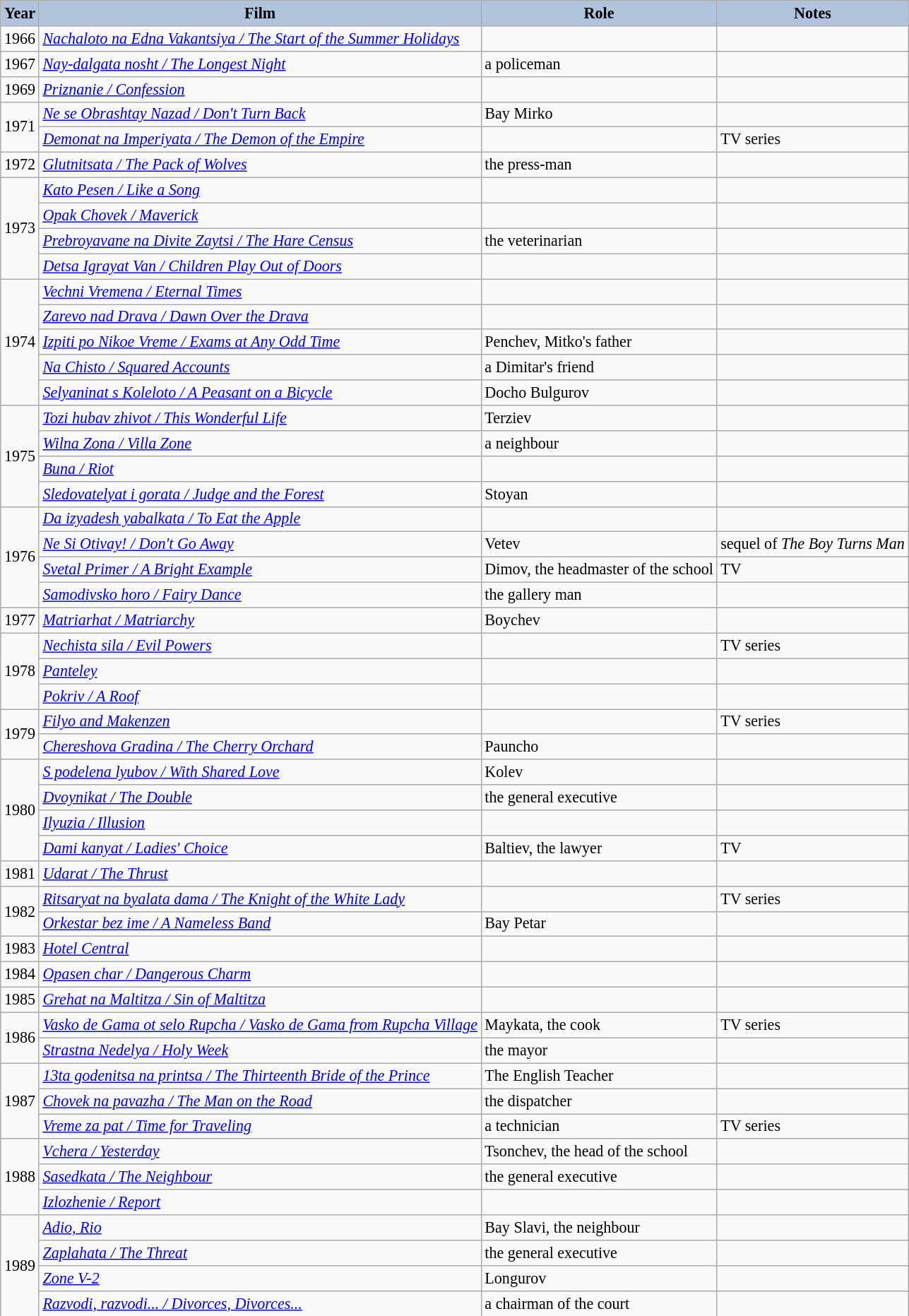<table class="wikitable" style="font-size: 92%;">
<tr>
<th style="background:#B0C4DE;">Year</th>
<th style="background:#B0C4DE;">Film</th>
<th style="background:#B0C4DE;">Role</th>
<th style="background:#B0C4DE;">Notes</th>
</tr>
<tr>
<td rowspan="1">1966</td>
<td><em><a href='#'>Nachaloto na Edna Vakantsiya / The Start of the Summer Holidays</a></em></td>
<td></td>
<td></td>
</tr>
<tr>
<td rowspan="1">1967</td>
<td><em><a href='#'>Nay-dalgata nosht / The Longest Night</a></em></td>
<td>a policeman</td>
<td></td>
</tr>
<tr>
<td rowspan="1">1969</td>
<td><em><a href='#'>Priznanie / Confession</a></em></td>
<td></td>
<td></td>
</tr>
<tr>
<td rowspan="2">1971</td>
<td><em><a href='#'>Ne se Obrashtay Nazad / Don't Turn Back</a></em></td>
<td>Bay Mirko</td>
<td></td>
</tr>
<tr>
<td><em><a href='#'>Demonat na Imperiyata / The Demon of the Empire</a></em></td>
<td></td>
<td>TV series<br></td>
</tr>
<tr>
<td rowspan="1">1972</td>
<td><em><a href='#'>Glutnitsata / The Pack of Wolves</a></em></td>
<td>the press-man</td>
<td></td>
</tr>
<tr>
<td rowspan="4">1973</td>
<td><em><a href='#'>Kato Pesen / Like a Song</a></em></td>
<td></td>
<td></td>
</tr>
<tr>
<td><em><a href='#'>Opak Chovek / Maverick</a></em></td>
<td></td>
<td></td>
</tr>
<tr>
<td><em><a href='#'>Prebroyavane na Divite Zaytsi / The Hare Census</a></em></td>
<td>the veterinarian</td>
<td></td>
</tr>
<tr>
<td><em><a href='#'>Detsa Igrayat Van / Children Play Out of Doors</a></em></td>
<td></td>
<td></td>
</tr>
<tr>
<td rowspan="5">1974</td>
<td><em><a href='#'>Vechni Vremena / Eternal Times</a></em></td>
<td></td>
<td></td>
</tr>
<tr>
<td><em><a href='#'>Zarevo nad Drava / Dawn Over the Drava</a></em></td>
<td></td>
<td></td>
</tr>
<tr>
<td><em><a href='#'>Izpiti po Nikoe Vreme / Exams at Any Odd Time</a></em></td>
<td>Penchev, Mitko's father</td>
<td></td>
</tr>
<tr>
<td><em><a href='#'>Na Chisto / Squared Accounts</a></em></td>
<td>a Dimitar's friend</td>
<td></td>
</tr>
<tr>
<td><em><a href='#'>Selyaninat s Koleloto / A Peasant on a Bicycle</a></em></td>
<td>Docho Bulgurov</td>
<td></td>
</tr>
<tr>
<td rowspan="4">1975</td>
<td><em><a href='#'>Tozi hubav zhivot / This Wonderful Life</a></em></td>
<td>Terziev</td>
<td></td>
</tr>
<tr>
<td><em><a href='#'>Wilna Zona / Villa Zone</a></em></td>
<td>a neighbour</td>
<td></td>
</tr>
<tr>
<td><em><a href='#'>Buna / Riot</a></em></td>
<td></td>
<td></td>
</tr>
<tr>
<td><em><a href='#'>Sledovatelyat i gorata / Judge and the Forest</a></em></td>
<td>Stoyan</td>
<td></td>
</tr>
<tr>
<td rowspan="4">1976</td>
<td><em><a href='#'>Da izyadesh yabalkata / To Eat the Apple</a></em></td>
<td></td>
<td></td>
</tr>
<tr>
<td><em><a href='#'>Ne Si Otivay! / Don't Go Away</a></em></td>
<td>Vetev</td>
<td>sequel of <em>The Boy Turns Man</em><br></td>
</tr>
<tr>
<td><em><a href='#'>Svetal Primer / A Bright Example</a></em></td>
<td>Dimov, the headmaster of the school</td>
<td>TV<br></td>
</tr>
<tr>
<td><em><a href='#'>Samodivsko horo / Fairy Dance</a></em></td>
<td>the gallery man</td>
<td></td>
</tr>
<tr>
<td rowspan="1">1977</td>
<td><em><a href='#'>Matriarhat / Matriarchy</a></em></td>
<td>Boychev</td>
<td></td>
</tr>
<tr>
<td rowspan="3">1978</td>
<td><em><a href='#'>Nechista sila / Evil Powers</a></em></td>
<td></td>
<td>TV series<br></td>
</tr>
<tr>
<td><em><a href='#'>Panteley</a></em></td>
<td></td>
<td></td>
</tr>
<tr>
<td><em><a href='#'>Pokriv / A Roof</a></em></td>
<td></td>
<td></td>
</tr>
<tr>
<td rowspan="2">1979</td>
<td><em><a href='#'>Filyo and Makenzen</a></em></td>
<td></td>
<td>TV series<br></td>
</tr>
<tr>
<td><em><a href='#'>Chereshova Gradina / The Cherry Orchard</a></em></td>
<td>Pauncho</td>
<td></td>
</tr>
<tr>
<td rowspan="4">1980</td>
<td><em><a href='#'>S podelena lyubov / With Shared Love</a></em></td>
<td>Kolev</td>
<td></td>
</tr>
<tr>
<td><em><a href='#'>Dvoynikat / The Double</a></em></td>
<td>the general executive</td>
<td></td>
</tr>
<tr>
<td><em><a href='#'>Ilyuzia / Illusion</a></em></td>
<td></td>
<td></td>
</tr>
<tr>
<td><em><a href='#'>Dami kanyat / Ladies' Choice</a></em></td>
<td>Baltiev, the lawyer</td>
<td>TV<br></td>
</tr>
<tr>
<td rowspan="1">1981</td>
<td><em><a href='#'>Udarat / The Thrust</a></em></td>
<td></td>
<td></td>
</tr>
<tr>
<td rowspan="2">1982</td>
<td><em><a href='#'>Ritsaryat na byalata dama / The Knight of the White Lady</a></em></td>
<td></td>
<td>TV series<br></td>
</tr>
<tr>
<td><em><a href='#'>Orkestar bez ime / A Nameless Band</a></em></td>
<td>Bay Petar</td>
<td></td>
</tr>
<tr>
<td rowspan="1">1983</td>
<td><em><a href='#'>Hotel Central</a></em></td>
<td></td>
<td></td>
</tr>
<tr>
<td rowspan="1">1984</td>
<td><em><a href='#'>Opasen char / Dangerous Charm</a></em></td>
<td></td>
<td></td>
</tr>
<tr>
<td rowspan="1">1985</td>
<td><em><a href='#'>Grehat na Maltitza / Sin of Maltitza</a></em></td>
<td></td>
<td></td>
</tr>
<tr>
<td rowspan="2">1986</td>
<td><em><a href='#'>Vasko de Gama ot selo Rupcha / Vasko de Gama from Rupcha Village</a></em></td>
<td>Maykata, the cook</td>
<td>TV series<br></td>
</tr>
<tr>
<td><em><a href='#'>Strastna Nedelya / Holy Week</a></em></td>
<td>the mayor</td>
<td></td>
</tr>
<tr>
<td rowspan="3">1987</td>
<td><em><a href='#'>13ta godenitsa na printsa / The Thirteenth Bride of the Prince</a></em></td>
<td>The English Teacher</td>
<td></td>
</tr>
<tr>
<td><em><a href='#'>Chovek na pavazha / The Man on the Road</a></em></td>
<td>the dispatcher</td>
<td></td>
</tr>
<tr>
<td><em><a href='#'>Vreme za pat / Time for Traveling</a></em></td>
<td>a technician</td>
<td>TV series<br></td>
</tr>
<tr>
<td rowspan="3">1988</td>
<td><em><a href='#'>Vchera / Yesterday</a></em></td>
<td>Tsonchev, the head of the school</td>
<td></td>
</tr>
<tr>
<td><em><a href='#'>Sasedkata / The Neighbour</a></em></td>
<td>the general executive</td>
<td></td>
</tr>
<tr>
<td><em><a href='#'>Izlozhenie / Report</a></em></td>
<td></td>
<td></td>
</tr>
<tr>
<td rowspan="4">1989</td>
<td><em><a href='#'>Adio, Rio</a></em></td>
<td>Bay Slavi, the neighbour</td>
<td></td>
</tr>
<tr>
<td><em><a href='#'>Zaplahata / The Threat</a></em></td>
<td>the general executive</td>
<td></td>
</tr>
<tr>
<td><em><a href='#'>Zone V-2</a></em></td>
<td>Longurov</td>
<td></td>
</tr>
<tr>
<td><em><a href='#'>Razvodi, razvodi... / Divorces, Divorces...</a></em></td>
<td>a chairman of the court</td>
<td></td>
</tr>
</table>
